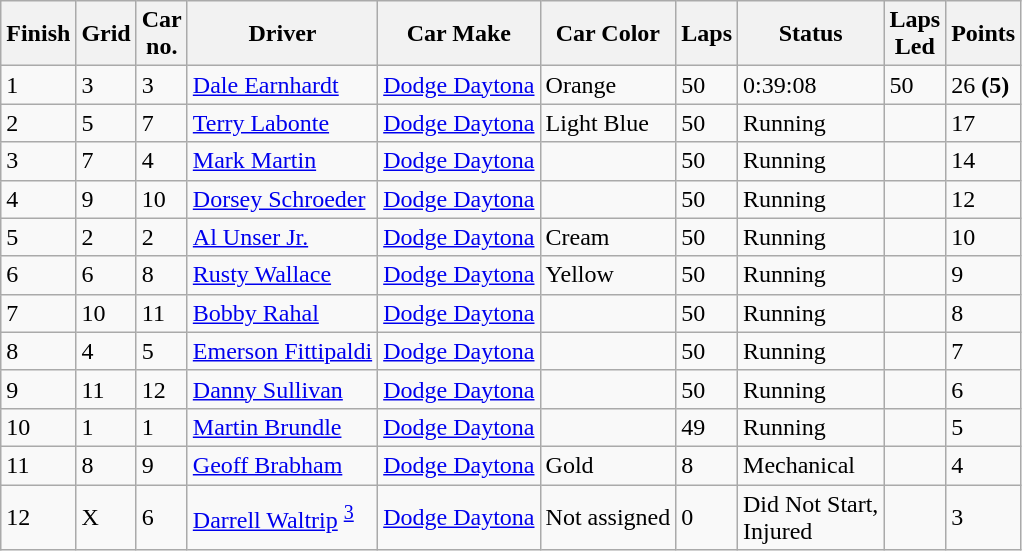<table class="wikitable">
<tr>
<th>Finish</th>
<th>Grid</th>
<th>Car<br>no.</th>
<th>Driver</th>
<th>Car Make</th>
<th>Car Color</th>
<th>Laps</th>
<th>Status</th>
<th>Laps<br>Led</th>
<th>Points</th>
</tr>
<tr>
<td>1</td>
<td>3</td>
<td>3</td>
<td> <a href='#'>Dale Earnhardt</a></td>
<td><a href='#'>Dodge Daytona</a></td>
<td><div> Orange</div></td>
<td>50</td>
<td>0:39:08</td>
<td>50</td>
<td>26 <strong>(5)</strong></td>
</tr>
<tr>
<td>2</td>
<td>5</td>
<td>7</td>
<td> <a href='#'>Terry Labonte</a></td>
<td><a href='#'>Dodge Daytona</a></td>
<td><div> Light Blue</div></td>
<td>50</td>
<td>Running</td>
<td></td>
<td>17</td>
</tr>
<tr>
<td>3</td>
<td>7</td>
<td>4</td>
<td> <a href='#'>Mark Martin</a></td>
<td><a href='#'>Dodge Daytona</a></td>
<td><div> </div></td>
<td>50</td>
<td>Running</td>
<td></td>
<td>14</td>
</tr>
<tr>
<td>4</td>
<td>9</td>
<td>10</td>
<td> <a href='#'>Dorsey Schroeder</a></td>
<td><a href='#'>Dodge Daytona</a></td>
<td><div> </div></td>
<td>50</td>
<td>Running</td>
<td></td>
<td>12</td>
</tr>
<tr>
<td>5</td>
<td>2</td>
<td>2</td>
<td> <a href='#'>Al Unser Jr.</a></td>
<td><a href='#'>Dodge Daytona</a></td>
<td><div> Cream</div></td>
<td>50</td>
<td>Running</td>
<td></td>
<td>10</td>
</tr>
<tr>
<td>6</td>
<td>6</td>
<td>8</td>
<td> <a href='#'>Rusty Wallace</a></td>
<td><a href='#'>Dodge Daytona</a></td>
<td><div> Yellow</div></td>
<td>50</td>
<td>Running</td>
<td></td>
<td>9</td>
</tr>
<tr>
<td>7</td>
<td>10</td>
<td>11</td>
<td> <a href='#'>Bobby Rahal</a></td>
<td><a href='#'>Dodge Daytona</a></td>
<td><div> </div></td>
<td>50</td>
<td>Running</td>
<td></td>
<td>8</td>
</tr>
<tr>
<td>8</td>
<td>4</td>
<td>5</td>
<td> <a href='#'>Emerson Fittipaldi</a></td>
<td><a href='#'>Dodge Daytona</a></td>
<td><div> </div></td>
<td>50</td>
<td>Running</td>
<td></td>
<td>7</td>
</tr>
<tr>
<td>9</td>
<td>11</td>
<td>12</td>
<td> <a href='#'>Danny Sullivan</a></td>
<td><a href='#'>Dodge Daytona</a></td>
<td><div> </div></td>
<td>50</td>
<td>Running</td>
<td></td>
<td>6</td>
</tr>
<tr>
<td>10</td>
<td>1</td>
<td>1</td>
<td> <a href='#'>Martin Brundle</a></td>
<td><a href='#'>Dodge Daytona</a></td>
<td><div> </div></td>
<td>49</td>
<td>Running</td>
<td></td>
<td>5</td>
</tr>
<tr>
<td>11</td>
<td>8</td>
<td>9</td>
<td> <a href='#'>Geoff Brabham</a></td>
<td><a href='#'>Dodge Daytona</a></td>
<td><div> Gold</div></td>
<td>8</td>
<td>Mechanical</td>
<td></td>
<td>4</td>
</tr>
<tr>
<td>12</td>
<td>X</td>
<td>6</td>
<td> <a href='#'>Darrell Waltrip</a> <sup><a href='#'>3</a></sup></td>
<td><a href='#'>Dodge Daytona</a></td>
<td>Not assigned</td>
<td>0</td>
<td>Did Not Start,<br>Injured</td>
<td></td>
<td>3</td>
</tr>
</table>
